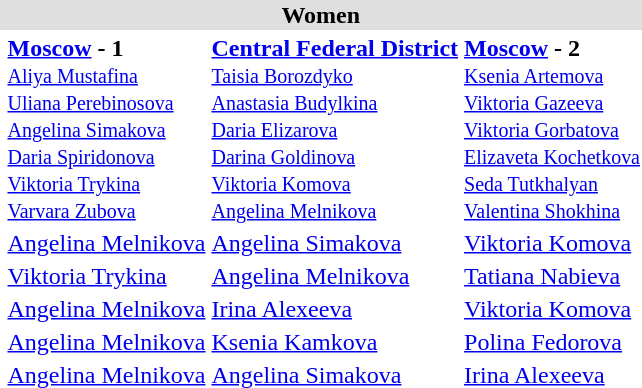<table>
<tr bgcolor="DFDFDF">
<td colspan="4" align="center"><strong>Women</strong></td>
</tr>
<tr>
<td></td>
<td><strong><a href='#'>Moscow</a> - 1</strong><br><small><a href='#'>Aliya Mustafina</a><br><a href='#'>Uliana Perebinosova</a><br><a href='#'>Angelina Simakova</a><br><a href='#'>Daria Spiridonova</a><br><a href='#'>Viktoria Trykina</a><br><a href='#'>Varvara Zubova</a></small></td>
<td><strong><a href='#'>Central Federal District</a></strong><br><small><a href='#'>Taisia Borozdyko</a><br><a href='#'>Anastasia Budylkina</a><br><a href='#'>Daria Elizarova</a><br><a href='#'>Darina Goldinova</a><br><a href='#'>Viktoria Komova</a><br><a href='#'>Angelina Melnikova</a><br></small></td>
<td><strong><a href='#'>Moscow</a> - 2</strong><br><small><a href='#'>Ksenia Artemova</a><br><a href='#'>Viktoria Gazeeva</a><br><a href='#'>Viktoria Gorbatova</a><br><a href='#'>Elizaveta Kochetkova</a><br><a href='#'>Seda Tutkhalyan</a><br><a href='#'>Valentina Shokhina</a><br></small></td>
</tr>
<tr>
<td><br></td>
<td><a href='#'>Angelina Melnikova</a></td>
<td><a href='#'>Angelina Simakova</a></td>
<td><a href='#'>Viktoria Komova</a></td>
</tr>
<tr>
<td><br></td>
<td><a href='#'>Viktoria Trykina</a></td>
<td><a href='#'>Angelina Melnikova</a></td>
<td><a href='#'>Tatiana Nabieva</a></td>
</tr>
<tr>
<td><br></td>
<td><a href='#'>Angelina Melnikova</a></td>
<td><a href='#'>Irina Alexeeva</a></td>
<td><a href='#'>Viktoria Komova</a></td>
</tr>
<tr>
<td><br></td>
<td><a href='#'>Angelina Melnikova</a></td>
<td><a href='#'>Ksenia Kamkova</a></td>
<td><a href='#'>Polina Fedorova</a></td>
</tr>
<tr>
<td><br></td>
<td><a href='#'>Angelina Melnikova</a></td>
<td><a href='#'>Angelina Simakova</a></td>
<td><a href='#'>Irina Alexeeva</a></td>
</tr>
</table>
